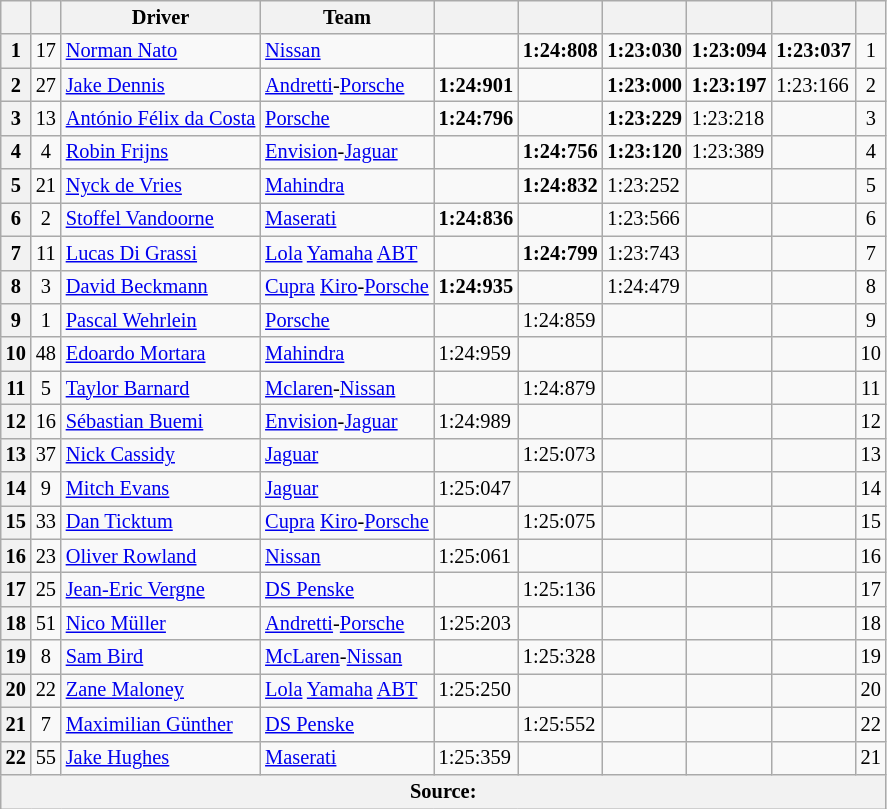<table class="wikitable sortable" style="font-size: 85%">
<tr>
<th scope="col"></th>
<th scope="col"></th>
<th scope="col">Driver</th>
<th scope="col">Team</th>
<th scope="col"></th>
<th scope="col"></th>
<th scope="col"></th>
<th scope="col"></th>
<th scope="col"></th>
<th scope="col"></th>
</tr>
<tr>
<th scope="row">1</th>
<td align="center">17</td>
<td data-sort-value=""> <a href='#'>Norman Nato</a></td>
<td><a href='#'>Nissan</a></td>
<td></td>
<td><strong>1:24:808</strong></td>
<td><strong>1:23:030</strong></td>
<td><strong>1:23:094</strong></td>
<td><strong>1:23:037</strong></td>
<td align="center">1</td>
</tr>
<tr>
<th scope="row">2</th>
<td align="center">27</td>
<td data-sort-value=""> <a href='#'>Jake Dennis</a></td>
<td><a href='#'>Andretti</a>-<a href='#'>Porsche</a></td>
<td><strong>1:24:901</strong></td>
<td></td>
<td><strong>1:23:000</strong></td>
<td><strong>1:23:197</strong></td>
<td>1:23:166</td>
<td align="center">2</td>
</tr>
<tr>
<th scope="row">3</th>
<td align="center">13</td>
<td data-sort-value=""> <a href='#'>António Félix da Costa</a></td>
<td><a href='#'>Porsche</a></td>
<td><strong>1:24:796</strong></td>
<td></td>
<td><strong>1:23:229</strong></td>
<td>1:23:218</td>
<td></td>
<td align="center">3</td>
</tr>
<tr>
<th scope="row">4</th>
<td align="center">4</td>
<td data-sort-value=""> <a href='#'>Robin Frijns</a></td>
<td><a href='#'>Envision</a>-<a href='#'>Jaguar</a></td>
<td></td>
<td><strong>1:24:756</strong></td>
<td><strong>1:23:120</strong></td>
<td>1:23:389</td>
<td></td>
<td align="center">4</td>
</tr>
<tr>
<th scope="row">5</th>
<td align="center">21</td>
<td data-sort-value=""> <a href='#'>Nyck de Vries</a></td>
<td><a href='#'>Mahindra</a></td>
<td></td>
<td><strong>1:24:832</strong></td>
<td>1:23:252</td>
<td></td>
<td></td>
<td align="center">5</td>
</tr>
<tr>
<th scope="row">6</th>
<td align="center">2</td>
<td data-sort-value=""> <a href='#'>Stoffel Vandoorne</a></td>
<td><a href='#'>Maserati</a></td>
<td><strong>1:24:836</strong></td>
<td></td>
<td>1:23:566</td>
<td></td>
<td></td>
<td align="center">6</td>
</tr>
<tr>
<th scope="row">7</th>
<td align="center">11</td>
<td data-sort-value=""> <a href='#'>Lucas Di Grassi</a></td>
<td><a href='#'>Lola</a> <a href='#'>Yamaha</a> <a href='#'>ABT</a></td>
<td></td>
<td><strong>1:24:799</strong></td>
<td>1:23:743</td>
<td></td>
<td></td>
<td align="center">7</td>
</tr>
<tr>
<th scope="row">8</th>
<td align="center">3</td>
<td data-sort-value=""> <a href='#'>David Beckmann</a></td>
<td><a href='#'>Cupra</a> <a href='#'>Kiro</a>-<a href='#'>Porsche</a></td>
<td><strong>1:24:935</strong></td>
<td></td>
<td>1:24:479</td>
<td></td>
<td></td>
<td align="center">8</td>
</tr>
<tr>
<th scope="row">9</th>
<td align="center">1</td>
<td data-sort-value=""> <a href='#'>Pascal Wehrlein</a></td>
<td><a href='#'>Porsche</a></td>
<td></td>
<td>1:24:859</td>
<td></td>
<td></td>
<td></td>
<td align="center">9</td>
</tr>
<tr>
<th scope="row">10</th>
<td align="center">48</td>
<td data-sort-value=""> <a href='#'>Edoardo Mortara</a></td>
<td><a href='#'>Mahindra</a></td>
<td>1:24:959</td>
<td></td>
<td></td>
<td></td>
<td></td>
<td align="center">10</td>
</tr>
<tr>
<th scope="row">11</th>
<td align="center">5</td>
<td data-sort-value=""> <a href='#'>Taylor Barnard</a></td>
<td><a href='#'>Mclaren</a>-<a href='#'>Nissan</a></td>
<td></td>
<td>1:24:879</td>
<td></td>
<td></td>
<td></td>
<td align="center">11</td>
</tr>
<tr>
<th scope="row">12</th>
<td align="center">16</td>
<td data-sort-value=""> <a href='#'>Sébastian Buemi</a></td>
<td><a href='#'>Envision</a>-<a href='#'>Jaguar</a></td>
<td>1:24:989</td>
<td></td>
<td></td>
<td></td>
<td></td>
<td align="center">12</td>
</tr>
<tr>
<th scope="row">13</th>
<td align="center">37</td>
<td data-sort-value=""> <a href='#'>Nick Cassidy</a></td>
<td><a href='#'>Jaguar</a></td>
<td></td>
<td>1:25:073</td>
<td></td>
<td></td>
<td></td>
<td align="center">13</td>
</tr>
<tr>
<th scope="row">14</th>
<td align="center">9</td>
<td data-sort-value=""> <a href='#'>Mitch Evans</a></td>
<td><a href='#'>Jaguar</a></td>
<td>1:25:047</td>
<td></td>
<td></td>
<td></td>
<td></td>
<td align="center">14</td>
</tr>
<tr>
<th scope="row">15</th>
<td align="center">33</td>
<td data-sort-value=""> <a href='#'>Dan Ticktum</a></td>
<td><a href='#'>Cupra</a> <a href='#'>Kiro</a>-<a href='#'>Porsche</a></td>
<td></td>
<td>1:25:075</td>
<td></td>
<td></td>
<td></td>
<td align="center">15</td>
</tr>
<tr>
<th scope="row">16</th>
<td align="center">23</td>
<td data-sort-value=""> <a href='#'>Oliver Rowland</a></td>
<td><a href='#'>Nissan</a></td>
<td>1:25:061</td>
<td></td>
<td></td>
<td></td>
<td></td>
<td align="center">16</td>
</tr>
<tr>
<th scope="row">17</th>
<td align="center">25</td>
<td data-sort-value=""> <a href='#'>Jean-Eric Vergne</a></td>
<td><a href='#'>DS Penske</a></td>
<td></td>
<td>1:25:136</td>
<td></td>
<td></td>
<td></td>
<td align="center">17</td>
</tr>
<tr>
<th scope="row">18</th>
<td align="center">51</td>
<td data-sort-value=""> <a href='#'>Nico Müller</a></td>
<td><a href='#'>Andretti</a>-<a href='#'>Porsche</a></td>
<td>1:25:203</td>
<td></td>
<td></td>
<td></td>
<td></td>
<td align="center">18</td>
</tr>
<tr>
<th scope="row">19</th>
<td align="center">8</td>
<td data-sort-value=""> <a href='#'>Sam Bird</a></td>
<td><a href='#'>McLaren</a>-<a href='#'>Nissan</a></td>
<td></td>
<td>1:25:328</td>
<td></td>
<td></td>
<td></td>
<td align="center">19</td>
</tr>
<tr>
<th scope="row">20</th>
<td align="center">22</td>
<td data-sort-value=""> <a href='#'>Zane Maloney</a></td>
<td><a href='#'>Lola</a> <a href='#'>Yamaha</a> <a href='#'>ABT</a></td>
<td>1:25:250</td>
<td></td>
<td></td>
<td></td>
<td></td>
<td align="center">20</td>
</tr>
<tr>
<th scope="row">21</th>
<td align="center">7</td>
<td data-sort-value=""> <a href='#'>Maximilian Günther</a></td>
<td><a href='#'>DS Penske</a></td>
<td></td>
<td>1:25:552</td>
<td></td>
<td></td>
<td></td>
<td align="center">22</td>
</tr>
<tr>
<th scope="row">22</th>
<td align="center">55</td>
<td data-sort-value=""> <a href='#'>Jake Hughes</a></td>
<td><a href='#'>Maserati</a></td>
<td>1:25:359</td>
<td></td>
<td></td>
<td></td>
<td></td>
<td align="center">21</td>
</tr>
<tr>
<th colspan="10">Source:</th>
</tr>
</table>
